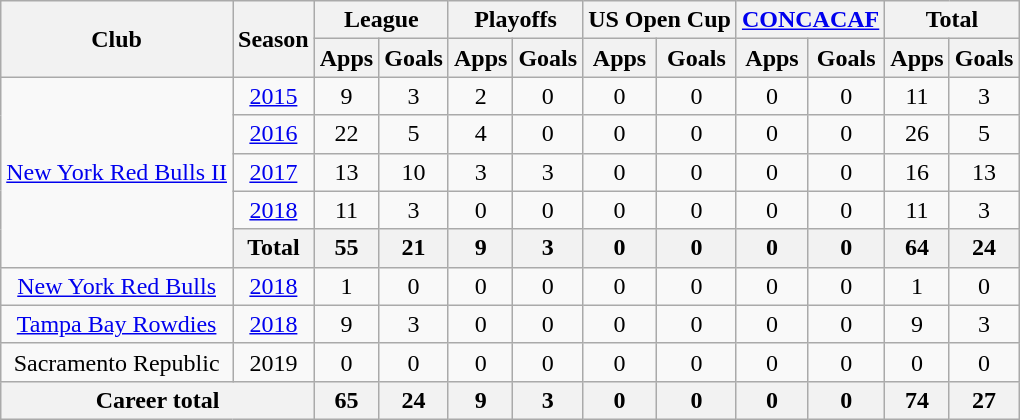<table class="wikitable" style="text-align:center">
<tr>
<th rowspan="2">Club</th>
<th rowspan="2">Season</th>
<th colspan="2">League</th>
<th colspan="2">Playoffs</th>
<th colspan="2">US Open Cup</th>
<th colspan="2"><a href='#'>CONCACAF</a></th>
<th colspan="2">Total</th>
</tr>
<tr>
<th>Apps</th>
<th>Goals</th>
<th>Apps</th>
<th>Goals</th>
<th>Apps</th>
<th>Goals</th>
<th>Apps</th>
<th>Goals</th>
<th>Apps</th>
<th>Goals</th>
</tr>
<tr>
<td rowspan="5"><a href='#'>New York Red Bulls II</a></td>
<td><a href='#'>2015</a></td>
<td>9</td>
<td>3</td>
<td>2</td>
<td>0</td>
<td>0</td>
<td>0</td>
<td>0</td>
<td>0</td>
<td>11</td>
<td>3</td>
</tr>
<tr>
<td><a href='#'>2016</a></td>
<td>22</td>
<td>5</td>
<td>4</td>
<td>0</td>
<td>0</td>
<td>0</td>
<td>0</td>
<td>0</td>
<td>26</td>
<td>5</td>
</tr>
<tr>
<td><a href='#'>2017</a></td>
<td>13</td>
<td>10</td>
<td>3</td>
<td>3</td>
<td>0</td>
<td>0</td>
<td>0</td>
<td>0</td>
<td>16</td>
<td>13</td>
</tr>
<tr>
<td><a href='#'>2018</a></td>
<td>11</td>
<td>3</td>
<td>0</td>
<td>0</td>
<td>0</td>
<td>0</td>
<td>0</td>
<td>0</td>
<td>11</td>
<td>3</td>
</tr>
<tr>
<th>Total</th>
<th>55</th>
<th>21</th>
<th>9</th>
<th>3</th>
<th>0</th>
<th>0</th>
<th>0</th>
<th>0</th>
<th>64</th>
<th>24</th>
</tr>
<tr>
<td><a href='#'>New York Red Bulls</a></td>
<td><a href='#'>2018</a></td>
<td>1</td>
<td>0</td>
<td>0</td>
<td>0</td>
<td>0</td>
<td>0</td>
<td>0</td>
<td>0</td>
<td>1</td>
<td>0</td>
</tr>
<tr>
<td><a href='#'>Tampa Bay Rowdies</a></td>
<td><a href='#'>2018</a></td>
<td>9</td>
<td>3</td>
<td>0</td>
<td>0</td>
<td>0</td>
<td>0</td>
<td>0</td>
<td>0</td>
<td>9</td>
<td>3</td>
</tr>
<tr>
<td>Sacramento Republic</td>
<td>2019</td>
<td>0</td>
<td>0</td>
<td>0</td>
<td>0</td>
<td>0</td>
<td>0</td>
<td>0</td>
<td>0</td>
<td>0</td>
<td>0</td>
</tr>
<tr>
<th colspan="2">Career total</th>
<th>65</th>
<th>24</th>
<th>9</th>
<th>3</th>
<th>0</th>
<th>0</th>
<th>0</th>
<th>0</th>
<th>74</th>
<th>27</th>
</tr>
</table>
